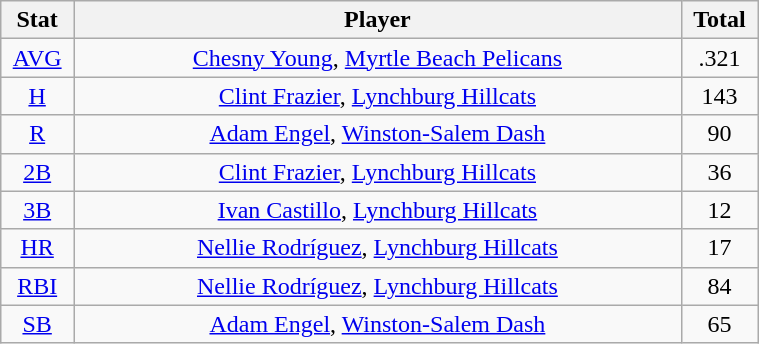<table class="wikitable" width="40%" style="text-align:center;">
<tr>
<th width="5%">Stat</th>
<th width="60%">Player</th>
<th width="5%">Total</th>
</tr>
<tr>
<td><a href='#'>AVG</a></td>
<td><a href='#'>Chesny Young</a>, <a href='#'>Myrtle Beach Pelicans</a></td>
<td>.321</td>
</tr>
<tr>
<td><a href='#'>H</a></td>
<td><a href='#'>Clint Frazier</a>, <a href='#'>Lynchburg Hillcats</a></td>
<td>143</td>
</tr>
<tr>
<td><a href='#'>R</a></td>
<td><a href='#'>Adam Engel</a>, <a href='#'>Winston-Salem Dash</a></td>
<td>90</td>
</tr>
<tr>
<td><a href='#'>2B</a></td>
<td><a href='#'>Clint Frazier</a>, <a href='#'>Lynchburg Hillcats</a></td>
<td>36</td>
</tr>
<tr>
<td><a href='#'>3B</a></td>
<td><a href='#'>Ivan Castillo</a>, <a href='#'>Lynchburg Hillcats</a></td>
<td>12</td>
</tr>
<tr>
<td><a href='#'>HR</a></td>
<td><a href='#'>Nellie Rodríguez</a>, <a href='#'>Lynchburg Hillcats</a></td>
<td>17</td>
</tr>
<tr>
<td><a href='#'>RBI</a></td>
<td><a href='#'>Nellie Rodríguez</a>, <a href='#'>Lynchburg Hillcats</a></td>
<td>84</td>
</tr>
<tr>
<td><a href='#'>SB</a></td>
<td><a href='#'>Adam Engel</a>, <a href='#'>Winston-Salem Dash</a></td>
<td>65</td>
</tr>
</table>
